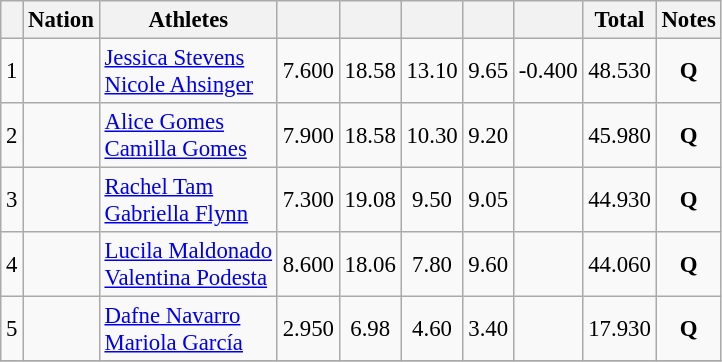<table class="wikitable sortable" style="text-align:center; font-size:95%">
<tr>
<th></th>
<th>Nation</th>
<th>Athletes</th>
<th></th>
<th></th>
<th></th>
<th></th>
<th></th>
<th>Total</th>
<th>Notes</th>
</tr>
<tr>
<td>1</td>
<td align=left></td>
<td align=left><a href='#'>Jessica Stevens</a><br><a href='#'>Nicole Ahsinger</a></td>
<td>7.600</td>
<td>18.58</td>
<td>13.10</td>
<td>9.65</td>
<td>-0.400</td>
<td>48.530</td>
<td><strong>Q</strong></td>
</tr>
<tr>
<td>2</td>
<td align=left></td>
<td align=left><a href='#'>Alice Gomes</a><br><a href='#'>Camilla Gomes</a></td>
<td>7.900</td>
<td>18.58</td>
<td>10.30</td>
<td>9.20</td>
<td></td>
<td>45.980</td>
<td><strong>Q</strong></td>
</tr>
<tr>
<td>3</td>
<td align=left></td>
<td align=left><a href='#'>Rachel Tam</a><br><a href='#'>Gabriella Flynn</a></td>
<td>7.300</td>
<td>19.08</td>
<td>9.50</td>
<td>9.05</td>
<td></td>
<td>44.930</td>
<td><strong>Q</strong></td>
</tr>
<tr>
<td>4</td>
<td align=left></td>
<td align=left><a href='#'>Lucila Maldonado</a><br><a href='#'>Valentina Podesta</a></td>
<td>8.600</td>
<td>18.06</td>
<td>7.80</td>
<td>9.60</td>
<td></td>
<td>44.060</td>
<td><strong>Q</strong></td>
</tr>
<tr>
<td>5</td>
<td align=left></td>
<td align=left><a href='#'>Dafne Navarro</a><br><a href='#'>Mariola García</a></td>
<td>2.950</td>
<td>6.98</td>
<td>4.60</td>
<td>3.40</td>
<td></td>
<td>17.930</td>
<td><strong>Q</strong></td>
</tr>
<tr>
</tr>
</table>
